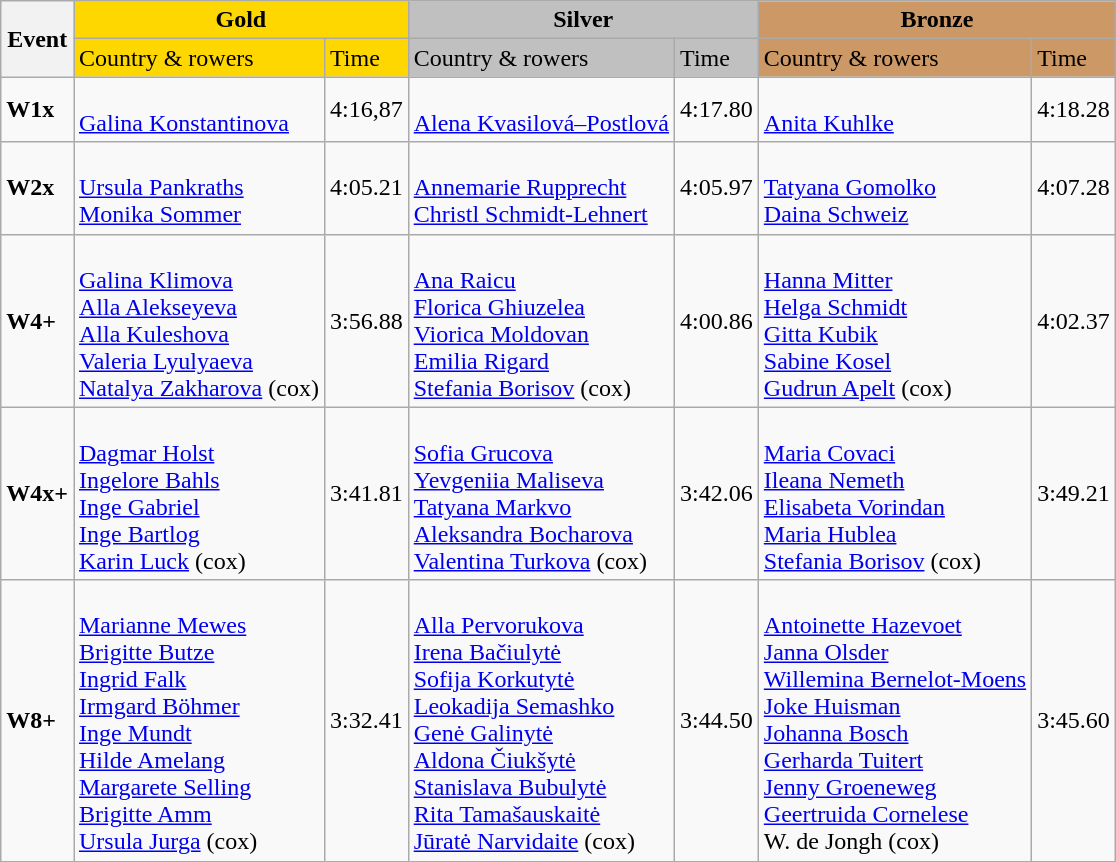<table class="wikitable">
<tr>
<th rowspan="2">Event</th>
<th colspan="2" style="background:gold;">Gold</th>
<th colspan="2" style="background:silver;">Silver</th>
<th colspan="2" style="background:#c96;">Bronze</th>
</tr>
<tr>
<td style="background:gold;">Country & rowers</td>
<td style="background:gold;">Time</td>
<td style="background:silver;">Country & rowers</td>
<td style="background:silver;">Time</td>
<td style="background:#c96;">Country & rowers</td>
<td style="background:#c96;">Time</td>
</tr>
<tr>
<td><strong>W1x</strong></td>
<td> <br> <a href='#'>Galina Konstantinova</a></td>
<td>4:16,87</td>
<td> <br> <a href='#'>Alena Kvasilová–Postlová</a></td>
<td>4:17.80</td>
<td> <br> <a href='#'>Anita Kuhlke</a></td>
<td>4:18.28</td>
</tr>
<tr>
<td><strong>W2x</strong></td>
<td> <br> <a href='#'>Ursula Pankraths</a> <br> <a href='#'>Monika Sommer</a></td>
<td>4:05.21</td>
<td> <br> <a href='#'>Annemarie Rupprecht</a> <br> <a href='#'>Christl Schmidt-Lehnert</a></td>
<td>4:05.97</td>
<td> <br> <a href='#'>Tatyana Gomolko</a> <br> <a href='#'>Daina Schweiz</a></td>
<td>4:07.28</td>
</tr>
<tr>
<td><strong> W4+</strong></td>
<td> <br> <a href='#'>Galina Klimova</a> <br> <a href='#'>Alla Alekseyeva</a> <br> <a href='#'>Alla Kuleshova</a> <br> <a href='#'>Valeria Lyulyaeva</a> <br> <a href='#'>Natalya Zakharova</a> (cox)</td>
<td>3:56.88</td>
<td> <br> <a href='#'>Ana Raicu</a> <br> <a href='#'>Florica Ghiuzelea</a> <br> <a href='#'>Viorica Moldovan</a> <br> <a href='#'>Emilia Rigard</a> <br> <a href='#'>Stefania Borisov</a> (cox)</td>
<td>4:00.86</td>
<td> <br> <a href='#'>Hanna Mitter</a> <br> <a href='#'>Helga Schmidt</a> <br> <a href='#'>Gitta Kubik</a> <br> <a href='#'>Sabine Kosel</a> <br> <a href='#'>Gudrun Apelt</a> (cox)</td>
<td>4:02.37</td>
</tr>
<tr>
<td><strong>W4x+</strong></td>
<td> <br> <a href='#'>Dagmar Holst</a> <br> <a href='#'>Ingelore Bahls</a> <br> <a href='#'>Inge Gabriel</a> <br> <a href='#'>Inge Bartlog</a> <br> <a href='#'>Karin Luck</a> (cox)</td>
<td>3:41.81</td>
<td> <br> <a href='#'>Sofia Grucova</a> <br> <a href='#'>Yevgeniia Maliseva</a> <br> <a href='#'>Tatyana Markvo</a> <br> <a href='#'>Aleksandra Bocharova</a> <br> <a href='#'>Valentina Turkova</a> (cox)</td>
<td>3:42.06</td>
<td> <br> <a href='#'>Maria Covaci</a> <br> <a href='#'>Ileana Nemeth</a> <br> <a href='#'>Elisabeta Vorindan</a> <br> <a href='#'>Maria Hublea</a> <br> <a href='#'>Stefania Borisov</a> (cox)</td>
<td>3:49.21</td>
</tr>
<tr>
<td><strong>W8+</strong></td>
<td> <br> <a href='#'>Marianne Mewes</a> <br> <a href='#'>Brigitte Butze</a> <br> <a href='#'>Ingrid Falk</a> <br> <a href='#'>Irmgard Böhmer</a> <br> <a href='#'>Inge Mundt</a> <br> <a href='#'>Hilde Amelang</a> <br> <a href='#'>Margarete Selling</a> <br> <a href='#'>Brigitte Amm</a> <br> <a href='#'>Ursula Jurga</a> (cox)</td>
<td>3:32.41</td>
<td> <br> <a href='#'>Alla Pervorukova</a> <br> <a href='#'>Irena Bačiulytė</a> <br> <a href='#'>Sofija Korkutytė</a> <br> <a href='#'>Leokadija Semashko</a> <br> <a href='#'>Genė Galinytė</a> <br> <a href='#'>Aldona Čiukšytė</a> <br> <a href='#'>Stanislava Bubulytė</a> <br> <a href='#'>Rita Tamašauskaitė</a> <br> <a href='#'>Jūratė Narvidaite</a> (cox)</td>
<td>3:44.50</td>
<td> <br> <a href='#'>Antoinette Hazevoet</a> <br> <a href='#'>Janna Olsder</a> <br> <a href='#'>Willemina Bernelot-Moens</a> <br> <a href='#'>Joke Huisman</a> <br> <a href='#'>Johanna Bosch</a> <br> <a href='#'>Gerharda Tuitert</a> <br> <a href='#'>Jenny Groeneweg</a> <br> <a href='#'>Geertruida Cornelese</a> <br> W. de Jongh (cox)</td>
<td>3:45.60</td>
</tr>
</table>
